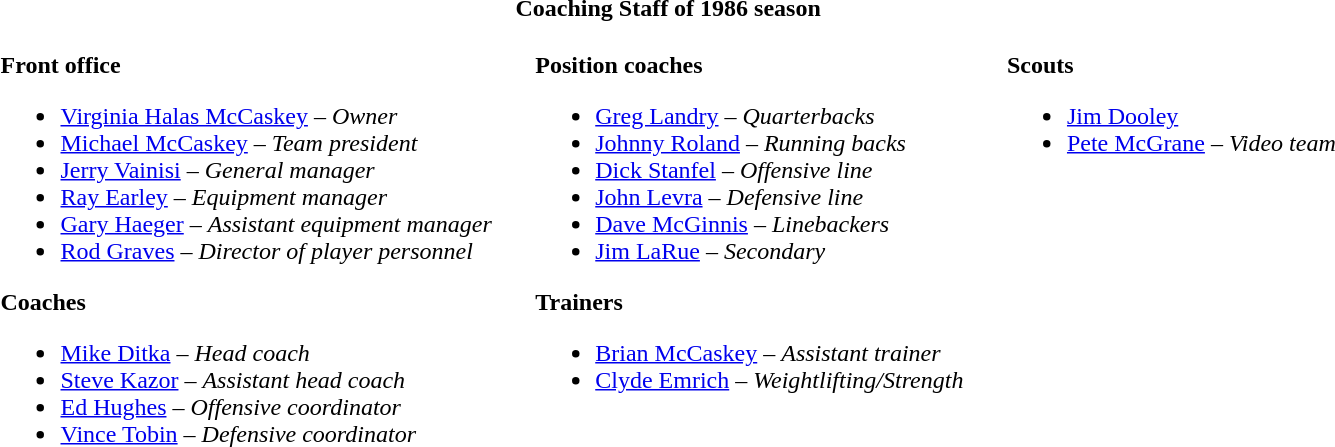<table class="toccolours" style="border-collapse: collapse;">
<tr>
<td colspan="7" style="text-align:center;"><strong>Coaching Staff of 1986 season</strong></td>
</tr>
<tr>
<td valign="top"><br><strong>Front office</strong><ul><li><a href='#'>Virginia Halas McCaskey</a> – <em>Owner</em></li><li><a href='#'>Michael McCaskey</a> – <em>Team president</em></li><li><a href='#'>Jerry Vainisi</a> – <em>General manager</em></li><li><a href='#'>Ray Earley</a> – <em>Equipment manager</em></li><li><a href='#'>Gary Haeger</a> – <em>Assistant equipment manager</em></li><li><a href='#'>Rod Graves</a> – <em>Director of player personnel</em></li></ul><strong>Coaches</strong><ul><li><a href='#'>Mike Ditka</a> – <em>Head coach</em></li><li><a href='#'>Steve Kazor</a> – <em>Assistant head coach</em></li><li><a href='#'>Ed Hughes</a> – <em>Offensive coordinator</em></li><li><a href='#'>Vince Tobin</a> – <em>Defensive coordinator</em></li></ul></td>
<td width="25"> </td>
<td valign="top"><br><strong>Position coaches</strong><ul><li><a href='#'>Greg Landry</a> – <em>Quarterbacks</em></li><li><a href='#'>Johnny Roland</a> – <em>Running backs</em></li><li><a href='#'>Dick Stanfel</a> – <em>Offensive line</em></li><li><a href='#'>John Levra</a> – <em>Defensive line</em></li><li><a href='#'>Dave McGinnis</a> – <em>Linebackers</em></li><li><a href='#'>Jim LaRue</a> – <em>Secondary</em></li></ul><strong>Trainers</strong><ul><li><a href='#'>Brian McCaskey</a> – <em>Assistant trainer</em></li><li><a href='#'>Clyde Emrich</a> – <em>Weightlifting/Strength</em></li></ul></td>
<td width="25"> </td>
<td valign="top"><br><strong>Scouts</strong><ul><li><a href='#'>Jim Dooley</a></li><li><a href='#'>Pete McGrane</a> – <em>Video team</em></li></ul></td>
</tr>
</table>
